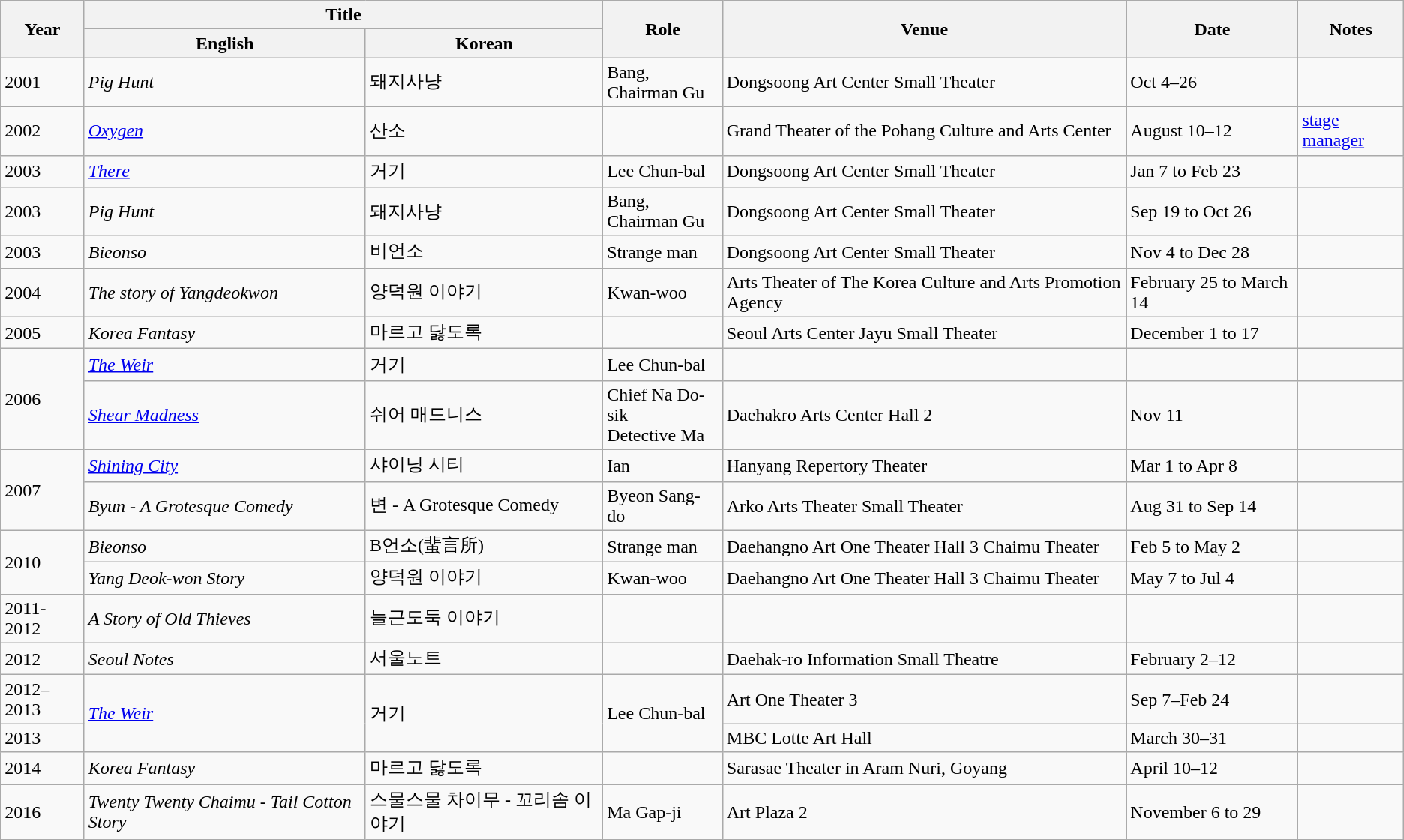<table class="wikitable sortable">
<tr>
<th rowspan="2">Year</th>
<th colspan="2">Title</th>
<th rowspan="2">Role</th>
<th rowspan="2">Venue</th>
<th rowspan="2">Date</th>
<th rowspan="2">Notes</th>
</tr>
<tr>
<th>English</th>
<th>Korean</th>
</tr>
<tr>
<td>2001</td>
<td><em>Pig Hunt</em></td>
<td>돼지사냥</td>
<td>Bang,<br>Chairman Gu</td>
<td>Dongsoong Art Center Small Theater</td>
<td>Oct 4–26</td>
<td></td>
</tr>
<tr>
<td>2002</td>
<td><em><a href='#'>Oxygen</a></em></td>
<td>산소</td>
<td></td>
<td>Grand Theater of the Pohang Culture and Arts Center</td>
<td>August 10–12</td>
<td><a href='#'>stage manager</a></td>
</tr>
<tr>
<td>2003</td>
<td><em><a href='#'>There</a></em></td>
<td>거기</td>
<td>Lee Chun-bal</td>
<td>Dongsoong Art Center Small Theater</td>
<td>Jan 7 to Feb 23</td>
<td></td>
</tr>
<tr>
<td>2003</td>
<td><em>Pig Hunt</em></td>
<td>돼지사냥</td>
<td>Bang,<br>Chairman Gu</td>
<td>Dongsoong Art Center Small Theater</td>
<td>Sep 19 to Oct 26</td>
<td></td>
</tr>
<tr>
<td>2003</td>
<td><em>Bieonso</em></td>
<td>비언소</td>
<td>Strange man</td>
<td>Dongsoong Art Center Small Theater</td>
<td>Nov 4 to Dec 28</td>
<td></td>
</tr>
<tr>
<td>2004</td>
<td><em>The story of Yangdeokwon</em></td>
<td>양덕원 이야기</td>
<td>Kwan-woo</td>
<td>Arts Theater of The Korea Culture and Arts Promotion Agency</td>
<td>February 25 to March 14</td>
<td></td>
</tr>
<tr>
<td>2005</td>
<td><em>Korea Fantasy</em></td>
<td>마르고 닳도록</td>
<td></td>
<td>Seoul Arts Center Jayu Small Theater</td>
<td>December 1 to 17</td>
<td></td>
</tr>
<tr>
<td rowspan="2">2006</td>
<td><em><a href='#'>The Weir</a></em></td>
<td>거기</td>
<td>Lee Chun-bal</td>
<td></td>
<td></td>
<td></td>
</tr>
<tr>
<td><em><a href='#'>Shear Madness</a></em></td>
<td>쉬어 매드니스</td>
<td>Chief Na Do-sik<br>Detective Ma</td>
<td>Daehakro Arts Center Hall 2</td>
<td>Nov 11</td>
<td></td>
</tr>
<tr>
<td rowspan="2">2007</td>
<td><em><a href='#'>Shining City</a></em></td>
<td>샤이닝 시티</td>
<td>Ian</td>
<td>Hanyang Repertory Theater</td>
<td>Mar 1 to Apr 8</td>
<td></td>
</tr>
<tr>
<td><em>Byun - A Grotesque Comedy</em></td>
<td>변 - A Grotesque Comedy</td>
<td>Byeon Sang-do</td>
<td>Arko Arts Theater Small Theater</td>
<td>Aug 31 to Sep 14</td>
<td></td>
</tr>
<tr>
<td rowspan="2">2010</td>
<td><em>Bieonso</em></td>
<td>B언소(蜚言所)</td>
<td>Strange man</td>
<td>Daehangno Art One Theater Hall 3 Chaimu Theater</td>
<td>Feb 5 to May 2</td>
<td></td>
</tr>
<tr>
<td><em>Yang Deok-won Story</em></td>
<td>양덕원 이야기</td>
<td>Kwan-woo</td>
<td>Daehangno Art One Theater Hall 3 Chaimu Theater</td>
<td>May 7 to Jul 4</td>
<td></td>
</tr>
<tr>
<td>2011-2012</td>
<td><em>A Story of Old Thieves</em></td>
<td>늘근도둑 이야기</td>
<td></td>
<td></td>
<td></td>
<td></td>
</tr>
<tr>
<td>2012</td>
<td><em>Seoul Notes</em></td>
<td>서울노트</td>
<td></td>
<td>Daehak-ro Information Small Theatre</td>
<td>February 2–12</td>
<td></td>
</tr>
<tr>
<td>2012–2013</td>
<td rowspan="2"><em><a href='#'>The Weir</a></em></td>
<td rowspan="2">거기</td>
<td rowspan="2">Lee Chun-bal</td>
<td>Art One Theater 3</td>
<td>Sep 7–Feb 24</td>
<td></td>
</tr>
<tr>
<td>2013</td>
<td>MBC Lotte Art Hall</td>
<td>March 30–31</td>
<td></td>
</tr>
<tr>
<td>2014</td>
<td><em>Korea Fantasy</em></td>
<td>마르고 닳도록</td>
<td></td>
<td>Sarasae Theater in Aram Nuri, Goyang</td>
<td>April 10–12</td>
<td></td>
</tr>
<tr>
<td>2016</td>
<td><em>Twenty Twenty Chaimu - Tail Cotton Story</em></td>
<td>스물스물 차이무 - 꼬리솜 이야기</td>
<td>Ma Gap-ji</td>
<td>Art Plaza 2</td>
<td>November 6 to 29</td>
<td></td>
</tr>
</table>
